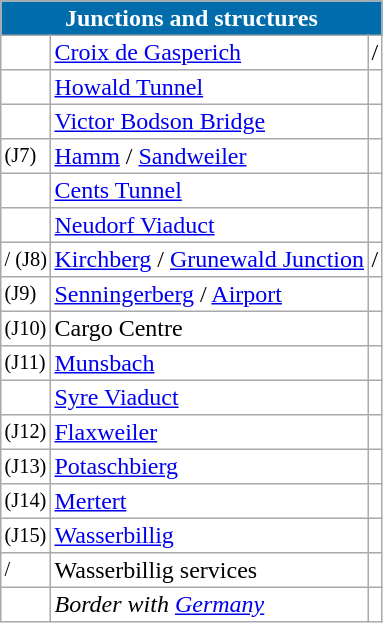<table border="1" cellpadding="2" cellspacing="0" align="left" style="margin-left:0.5em; border:1px solid #aaa; border-collapse:collapse;">
<tr>
<td colspan=3 style="color:#ffffff;background-color:#006CAC; text-align: center;"><strong>Junctions and structures</strong></td>
</tr>
<tr>
<td cellpadding="0" cellspacing="0"  style="font-size:85%; margin:12px"></td>
<td><a href='#'>Croix de Gasperich</a></td>
<td> / </td>
</tr>
<tr>
<td style="font-size:85%;"></td>
<td><a href='#'>Howald Tunnel</a></td>
<td></td>
</tr>
<tr>
<td style="font-size:85%;"></td>
<td><a href='#'>Victor Bodson Bridge</a></td>
<td></td>
</tr>
<tr>
<td style="font-size:85%;"> (J7)</td>
<td><a href='#'>Hamm</a> / <a href='#'>Sandweiler</a></td>
<td></td>
</tr>
<tr>
<td style="font-size:85%;"></td>
<td><a href='#'>Cents Tunnel</a></td>
<td></td>
</tr>
<tr>
<td style="font-size:85%;"></td>
<td><a href='#'>Neudorf Viaduct</a></td>
<td></td>
</tr>
<tr>
<td style="font-size:85%;">/ (J8)</td>
<td><a href='#'>Kirchberg</a> / <a href='#'>Grunewald Junction</a></td>
<td> / </td>
</tr>
<tr>
<td style="font-size:85%;"> (J9)</td>
<td><a href='#'>Senningerberg</a> / <a href='#'>Airport</a></td>
<td></td>
</tr>
<tr>
<td style="font-size:85%;"> (J10)</td>
<td>Cargo Centre</td>
<td></td>
</tr>
<tr>
<td style="font-size:85%;"> (J11)</td>
<td><a href='#'>Munsbach</a></td>
<td></td>
</tr>
<tr>
<td style="font-size:85%;"></td>
<td><a href='#'>Syre Viaduct</a></td>
<td></td>
</tr>
<tr>
<td style="font-size:85%;"> (J12)</td>
<td><a href='#'>Flaxweiler</a></td>
<td></td>
</tr>
<tr>
<td style="font-size:85%;"> (J13)</td>
<td><a href='#'>Potaschbierg</a></td>
<td></td>
</tr>
<tr>
<td style="font-size:85%;"> (J14)</td>
<td><a href='#'>Mertert</a></td>
<td></td>
</tr>
<tr>
<td style="font-size:85%;"> (J15)</td>
<td><a href='#'>Wasserbillig</a></td>
<td></td>
</tr>
<tr>
<td style="font-size:85%;"> / </td>
<td>Wasserbillig services</td>
<td></td>
</tr>
<tr>
<td style="font-size:85%;"></td>
<td><em>Border with <a href='#'>Germany</a></em></td>
<td></td>
</tr>
</table>
